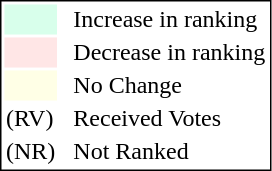<table style="border:1px solid black;">
<tr>
<td style="background:#D8FFEB; width:20px;"></td>
<td> </td>
<td>Increase in ranking</td>
</tr>
<tr>
<td style="background:#FFE6E6; width:20px;"></td>
<td> </td>
<td>Decrease in ranking</td>
</tr>
<tr>
<td style="background:#FFFFE6; width:20px;"></td>
<td> </td>
<td>No Change</td>
</tr>
<tr>
<td>(RV)</td>
<td> </td>
<td>Received Votes</td>
</tr>
<tr>
<td>(NR)</td>
<td> </td>
<td>Not Ranked</td>
</tr>
</table>
